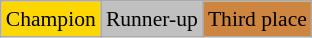<table class="wikitable" style="font-size:90%; text-align:center;">
<tr>
<td bgcolor=gold>Champion</td>
<td bgcolor=silver>Runner-up</td>
<td bgcolor=peru>Third place</td>
</tr>
</table>
